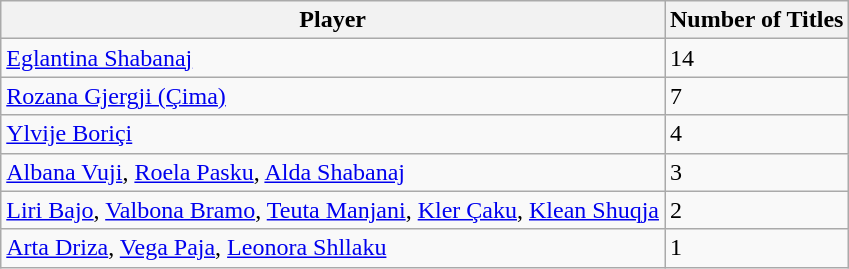<table class="wikitable">
<tr>
<th>Player</th>
<th>Number of Titles</th>
</tr>
<tr>
<td><a href='#'>Eglantina Shabanaj</a></td>
<td>14</td>
</tr>
<tr>
<td><a href='#'>Rozana Gjergji (Çima)</a></td>
<td>7</td>
</tr>
<tr>
<td><a href='#'>Ylvije Boriçi</a></td>
<td>4</td>
</tr>
<tr>
<td><a href='#'>Albana Vuji</a>, <a href='#'>Roela Pasku</a>, <a href='#'>Alda Shabanaj</a></td>
<td>3</td>
</tr>
<tr>
<td><a href='#'>Liri Bajo</a>, <a href='#'>Valbona Bramo</a>, <a href='#'>Teuta Manjani</a>, <a href='#'>Kler Çaku</a>, <a href='#'>Klean Shuqja</a></td>
<td>2</td>
</tr>
<tr>
<td><a href='#'>Arta Driza</a>, <a href='#'>Vega Paja</a>, <a href='#'>Leonora Shllaku</a></td>
<td>1</td>
</tr>
</table>
